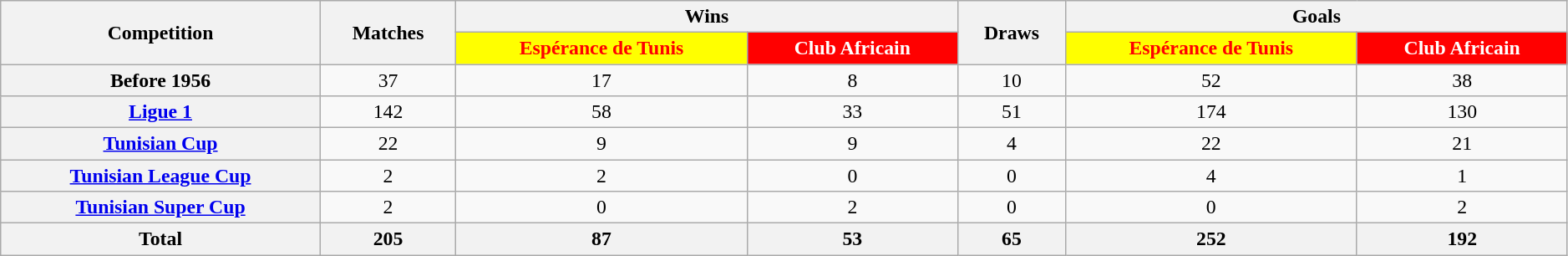<table class="wikitable" style="font-size:99%; width: 99%; text-align: center;">
<tr>
<th rowspan="2">Competition</th>
<th rowspan="2">Matches</th>
<th colspan="2">Wins</th>
<th rowspan="2">Draws</th>
<th colspan="2">Goals</th>
</tr>
<tr>
<th style="color:#ff0000; background:#ffff00;">Espérance de Tunis</th>
<th style="color:#fff; background:#ff0000;">Club Africain</th>
<th style="color:#ff0000; background:#ffff00;">Espérance de Tunis</th>
<th style="color:#fff; background:#ff0000;">Club Africain</th>
</tr>
<tr>
<th>Before 1956</th>
<td>37</td>
<td>17</td>
<td>8</td>
<td>10</td>
<td>52</td>
<td>38</td>
</tr>
<tr>
<th><a href='#'>Ligue 1</a></th>
<td>142</td>
<td>58</td>
<td>33</td>
<td>51</td>
<td>174</td>
<td>130</td>
</tr>
<tr>
<th><a href='#'>Tunisian Cup</a></th>
<td>22</td>
<td>9</td>
<td>9</td>
<td>4</td>
<td>22</td>
<td>21</td>
</tr>
<tr>
<th><a href='#'>Tunisian League Cup</a></th>
<td>2</td>
<td>2</td>
<td>0</td>
<td>0</td>
<td>4</td>
<td>1</td>
</tr>
<tr>
<th><a href='#'>Tunisian Super Cup</a></th>
<td>2</td>
<td>0</td>
<td>2</td>
<td>0</td>
<td>0</td>
<td>2</td>
</tr>
<tr>
<th>Total</th>
<th>205</th>
<th>87</th>
<th>53</th>
<th>65</th>
<th>252</th>
<th>192</th>
</tr>
</table>
